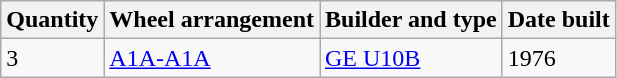<table class="wikitable">
<tr>
<th>Quantity</th>
<th>Wheel arrangement</th>
<th>Builder and type</th>
<th>Date built</th>
</tr>
<tr>
<td>3</td>
<td><a href='#'>A1A-A1A</a></td>
<td><a href='#'>GE U10B</a></td>
<td>1976</td>
</tr>
</table>
